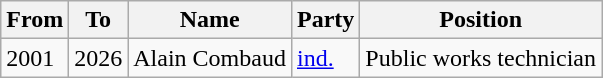<table class="wikitable">
<tr>
<th>From</th>
<th>To</th>
<th>Name</th>
<th>Party</th>
<th>Position</th>
</tr>
<tr>
<td>2001</td>
<td>2026</td>
<td>Alain Combaud</td>
<td><a href='#'>ind.</a></td>
<td>Public works technician</td>
</tr>
</table>
